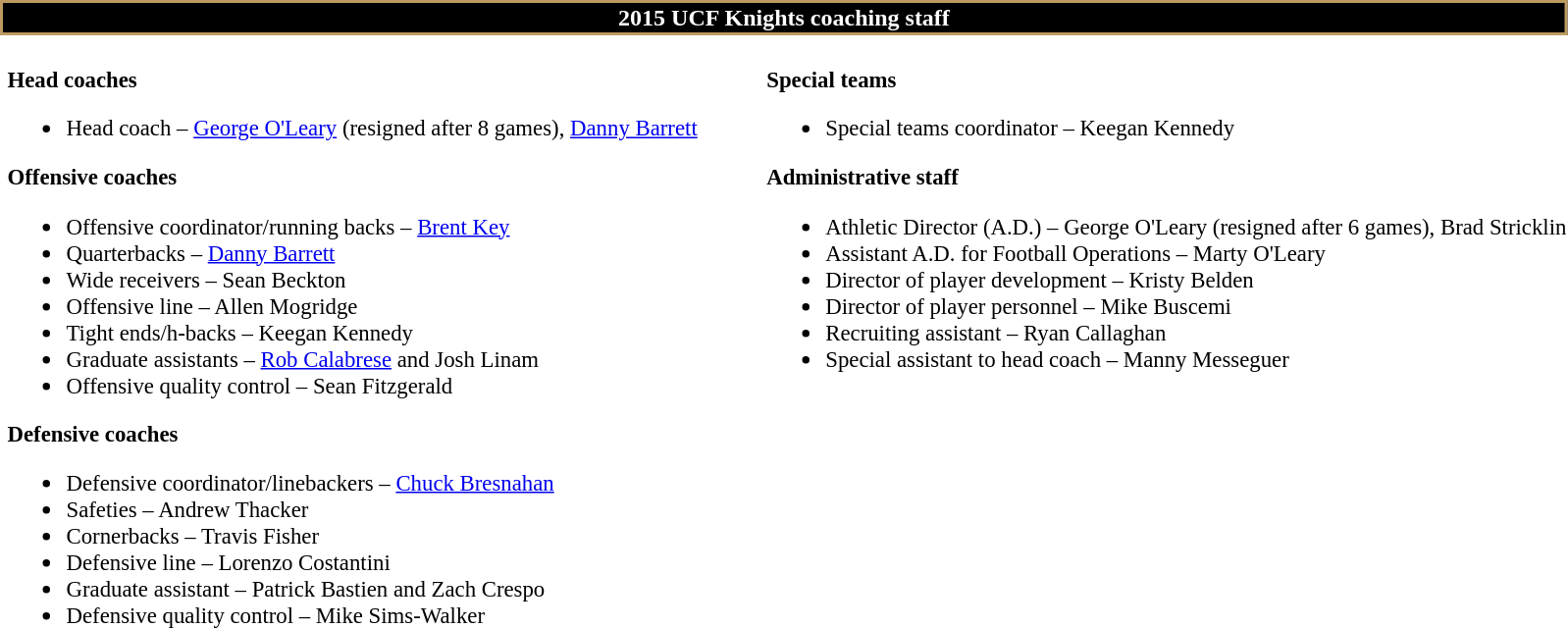<table class="toccolours" style="text-align: left">
<tr>
<td colspan="8" style="background-color: #000000; color: white; text-align: center; ;border:2px solid #BD9B60;"><strong>2015 UCF Knights coaching staff</strong></td>
</tr>
<tr>
<td valign = "top"></td>
<td style="font-size: 95%;" valign="top"><br><strong>Head coaches</strong><ul><li>Head coach – <a href='#'>George O'Leary</a> (resigned after 8 games), <a href='#'>Danny Barrett</a>  </li></ul><strong>Offensive coaches</strong><ul><li>Offensive coordinator/running backs – <a href='#'>Brent Key</a></li><li>Quarterbacks – <a href='#'>Danny Barrett</a></li><li>Wide receivers – Sean Beckton</li><li>Offensive line – Allen Mogridge</li><li>Tight ends/h-backs – Keegan Kennedy</li><li>Graduate assistants – <a href='#'>Rob Calabrese</a> and Josh Linam</li><li>Offensive quality control – Sean Fitzgerald</li></ul><strong>Defensive coaches</strong><ul><li>Defensive coordinator/linebackers – <a href='#'>Chuck Bresnahan</a></li><li>Safeties – Andrew Thacker</li><li>Cornerbacks – Travis Fisher</li><li>Defensive line – Lorenzo Costantini</li><li>Graduate assistant – Patrick Bastien and Zach Crespo</li><li>Defensive quality control – Mike Sims-Walker</li></ul></td>
<td width = "35"> </td>
<td valign = "top"></td>
<td style="font-size: 95%;" valign="top"><br><strong>Special teams</strong><ul><li>Special teams coordinator – Keegan Kennedy</li></ul><strong>Administrative staff</strong><ul><li>Athletic Director (A.D.) – George O'Leary (resigned after 6 games), Brad Stricklin </li><li>Assistant A.D. for Football Operations – Marty O'Leary</li><li>Director of player development – Kristy Belden</li><li>Director of player personnel – Mike Buscemi</li><li>Recruiting assistant – Ryan Callaghan</li><li>Special assistant to head coach – Manny Messeguer</li></ul></td>
</tr>
</table>
